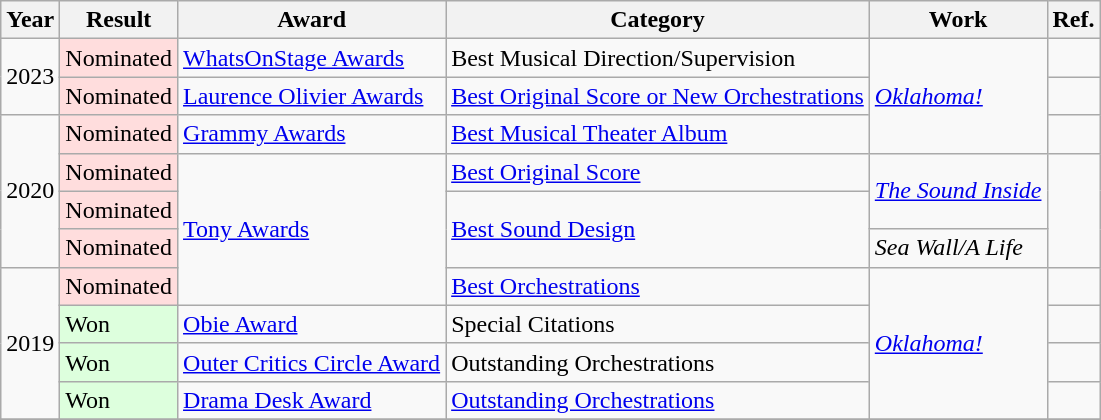<table class="wikitable">
<tr>
<th>Year</th>
<th>Result</th>
<th>Award</th>
<th>Category</th>
<th>Work</th>
<th>Ref.</th>
</tr>
<tr>
<td rowspan="2">2023</td>
<td style="background: #ffdddd">Nominated</td>
<td><a href='#'>WhatsOnStage Awards</a></td>
<td>Best Musical Direction/Supervision</td>
<td rowspan="3"><em><a href='#'>Oklahoma!</a></em></td>
<td></td>
</tr>
<tr>
<td style="background: #ffdddd">Nominated</td>
<td><a href='#'>Laurence Olivier Awards</a></td>
<td><a href='#'>Best Original Score or New Orchestrations</a></td>
<td></td>
</tr>
<tr>
<td rowspan="4">2020</td>
<td style="background: #ffdddd">Nominated</td>
<td><a href='#'>Grammy Awards</a></td>
<td><a href='#'>Best Musical Theater Album</a></td>
<td></td>
</tr>
<tr>
<td style="background: #ffdddd">Nominated</td>
<td rowspan="4"><a href='#'>Tony Awards</a></td>
<td><a href='#'>Best Original Score</a></td>
<td rowspan="2"><em><a href='#'>The Sound Inside</a></em></td>
<td rowspan="3"></td>
</tr>
<tr>
<td style="background: #ffdddd">Nominated</td>
<td rowspan="2"><a href='#'>Best Sound Design</a></td>
</tr>
<tr>
<td style="background: #ffdddd">Nominated</td>
<td><em>Sea Wall/A Life</em></td>
</tr>
<tr>
<td rowspan="4">2019</td>
<td style="background: #ffdddd">Nominated</td>
<td><a href='#'>Best Orchestrations</a></td>
<td rowspan="4"><em><a href='#'>Oklahoma!</a></em></td>
<td></td>
</tr>
<tr>
<td style="background: #ddffdd">Won</td>
<td><a href='#'>Obie Award</a></td>
<td>Special Citations</td>
<td></td>
</tr>
<tr>
<td style="background: #ddffdd">Won</td>
<td><a href='#'>Outer Critics Circle Award</a></td>
<td>Outstanding Orchestrations</td>
<td></td>
</tr>
<tr>
<td style="background: #ddffdd">Won</td>
<td><a href='#'>Drama Desk Award</a></td>
<td><a href='#'>Outstanding Orchestrations</a></td>
<td></td>
</tr>
<tr>
</tr>
</table>
